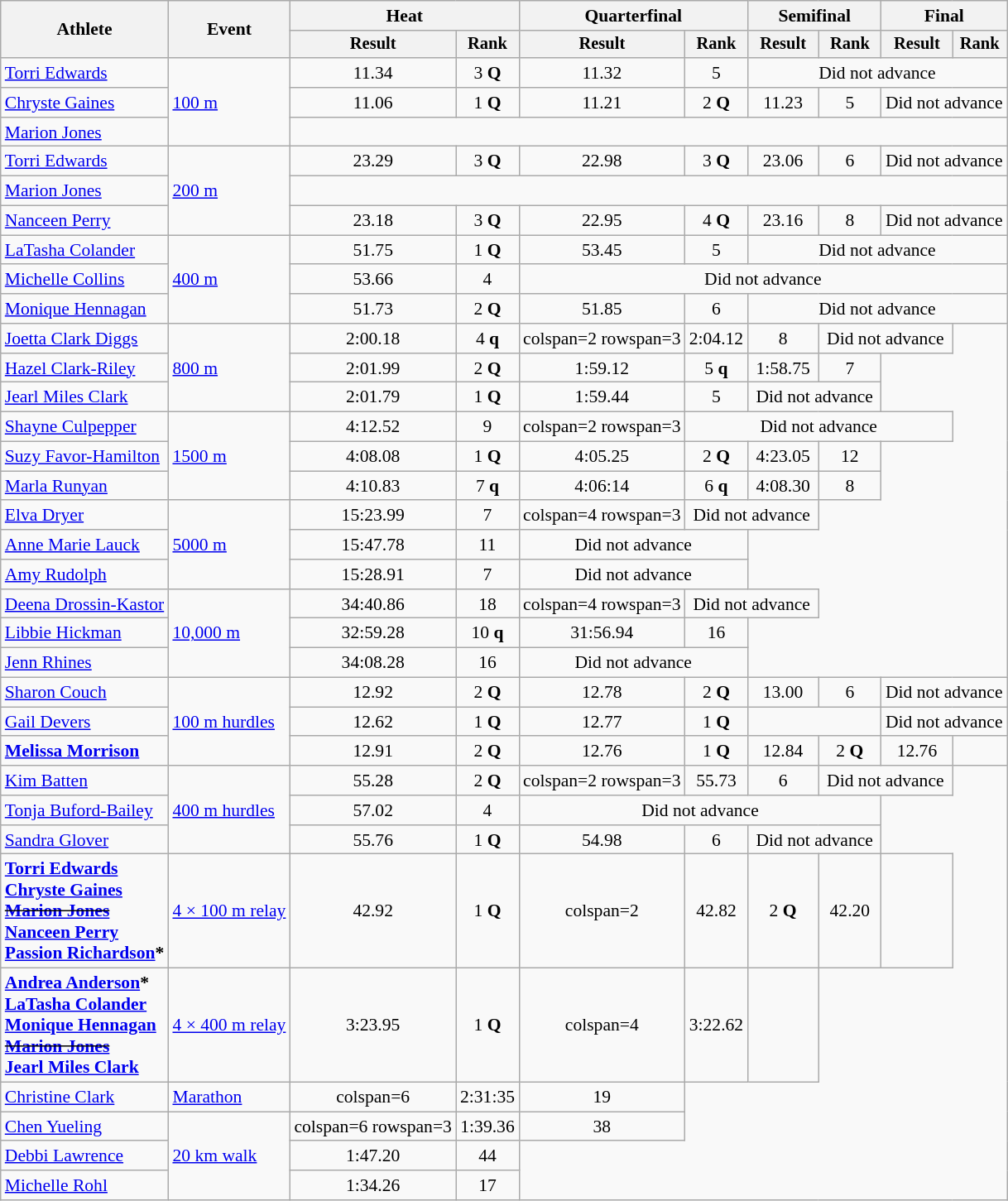<table class=wikitable style=font-size:90%;text-align:center>
<tr>
<th rowspan=2>Athlete</th>
<th rowspan=2>Event</th>
<th colspan=2>Heat</th>
<th colspan=2>Quarterfinal</th>
<th colspan=2>Semifinal</th>
<th colspan=2>Final</th>
</tr>
<tr style=font-size:95%>
<th>Result</th>
<th>Rank</th>
<th>Result</th>
<th>Rank</th>
<th>Result</th>
<th>Rank</th>
<th>Result</th>
<th>Rank</th>
</tr>
<tr>
<td align=left><a href='#'>Torri Edwards</a></td>
<td align=left rowspan=3><a href='#'>100 m</a></td>
<td>11.34</td>
<td>3 <strong>Q</strong></td>
<td>11.32</td>
<td>5</td>
<td colspan=4>Did not advance</td>
</tr>
<tr>
<td align=left><a href='#'>Chryste Gaines</a></td>
<td>11.06</td>
<td>1 <strong>Q</strong></td>
<td>11.21</td>
<td>2 <strong>Q</strong></td>
<td>11.23</td>
<td>5</td>
<td colspan=2>Did not advance</td>
</tr>
<tr>
<td align=left><a href='#'>Marion Jones</a></td>
<td colspan=8></td>
</tr>
<tr>
<td align=left><a href='#'>Torri Edwards</a></td>
<td align=left rowspan=3><a href='#'>200 m</a></td>
<td>23.29</td>
<td>3 <strong>Q</strong></td>
<td>22.98</td>
<td>3 <strong>Q</strong></td>
<td>23.06</td>
<td>6</td>
<td colspan=2>Did not advance</td>
</tr>
<tr>
<td align=left><a href='#'>Marion Jones</a></td>
<td colspan=8></td>
</tr>
<tr>
<td align=left><a href='#'>Nanceen Perry</a></td>
<td>23.18</td>
<td>3 <strong>Q</strong></td>
<td>22.95</td>
<td>4 <strong>Q</strong></td>
<td>23.16</td>
<td>8</td>
<td colspan=2>Did not advance</td>
</tr>
<tr>
<td align=left><a href='#'>LaTasha Colander</a></td>
<td align=left rowspan=3><a href='#'>400 m</a></td>
<td>51.75</td>
<td>1 <strong>Q</strong></td>
<td>53.45</td>
<td>5</td>
<td colspan=4>Did not advance</td>
</tr>
<tr>
<td align=left><a href='#'>Michelle Collins</a></td>
<td>53.66</td>
<td>4</td>
<td colspan=6>Did not advance</td>
</tr>
<tr>
<td align=left><a href='#'>Monique Hennagan</a></td>
<td>51.73</td>
<td>2 <strong>Q</strong></td>
<td>51.85</td>
<td>6</td>
<td colspan=4>Did not advance</td>
</tr>
<tr>
<td align=left><a href='#'>Joetta Clark Diggs</a></td>
<td align=left rowspan=3><a href='#'>800 m</a></td>
<td>2:00.18</td>
<td>4 <strong>q</strong></td>
<td>colspan=2 rowspan=3 </td>
<td>2:04.12</td>
<td>8</td>
<td colspan=2>Did not advance</td>
</tr>
<tr>
<td align=left><a href='#'>Hazel Clark-Riley</a></td>
<td>2:01.99</td>
<td>2 <strong>Q</strong></td>
<td>1:59.12</td>
<td>5 <strong>q</strong></td>
<td>1:58.75</td>
<td>7</td>
</tr>
<tr>
<td align=left><a href='#'>Jearl Miles Clark</a></td>
<td>2:01.79</td>
<td>1 <strong>Q</strong></td>
<td>1:59.44</td>
<td>5</td>
<td colspan=2>Did not advance</td>
</tr>
<tr>
<td align=left><a href='#'>Shayne Culpepper</a></td>
<td align=left rowspan=3><a href='#'>1500 m</a></td>
<td>4:12.52</td>
<td>9</td>
<td>colspan=2 rowspan=3 </td>
<td colspan=4>Did not advance</td>
</tr>
<tr>
<td align=left><a href='#'>Suzy Favor-Hamilton</a></td>
<td>4:08.08</td>
<td>1 <strong>Q</strong></td>
<td>4:05.25</td>
<td>2 <strong>Q</strong></td>
<td>4:23.05</td>
<td>12</td>
</tr>
<tr>
<td align=left><a href='#'>Marla Runyan</a></td>
<td>4:10.83</td>
<td>7 <strong>q</strong></td>
<td>4:06:14</td>
<td>6 <strong>q</strong></td>
<td>4:08.30</td>
<td>8</td>
</tr>
<tr>
<td align=left><a href='#'>Elva Dryer</a></td>
<td align=left rowspan=3><a href='#'>5000 m</a></td>
<td>15:23.99</td>
<td>7</td>
<td>colspan=4 rowspan=3 </td>
<td colspan=2>Did not advance</td>
</tr>
<tr>
<td align=left><a href='#'>Anne Marie Lauck</a></td>
<td>15:47.78</td>
<td>11</td>
<td colspan=2>Did not advance</td>
</tr>
<tr>
<td align=left><a href='#'>Amy Rudolph</a></td>
<td>15:28.91</td>
<td>7</td>
<td colspan=2>Did not advance</td>
</tr>
<tr>
<td align=left><a href='#'>Deena Drossin-Kastor</a></td>
<td align=left rowspan=3><a href='#'>10,000 m</a></td>
<td>34:40.86</td>
<td>18</td>
<td>colspan=4 rowspan=3 </td>
<td colspan=2>Did not advance</td>
</tr>
<tr>
<td align=left><a href='#'>Libbie Hickman</a></td>
<td>32:59.28</td>
<td>10 <strong>q</strong></td>
<td>31:56.94</td>
<td>16</td>
</tr>
<tr>
<td align=left><a href='#'>Jenn Rhines</a></td>
<td>34:08.28</td>
<td>16</td>
<td colspan=2>Did not advance</td>
</tr>
<tr>
<td align=left><a href='#'>Sharon Couch</a></td>
<td align=left rowspan=3><a href='#'>100 m hurdles</a></td>
<td>12.92</td>
<td>2 <strong>Q</strong></td>
<td>12.78</td>
<td>2 <strong>Q</strong></td>
<td>13.00</td>
<td>6</td>
<td colspan=2>Did not advance</td>
</tr>
<tr>
<td align=left><a href='#'>Gail Devers</a></td>
<td>12.62</td>
<td>1 <strong>Q</strong></td>
<td>12.77</td>
<td>1 <strong>Q</strong></td>
<td colspan=2></td>
<td colspan=2>Did not advance</td>
</tr>
<tr>
<td align=left><strong><a href='#'>Melissa Morrison</a></strong></td>
<td>12.91</td>
<td>2 <strong>Q</strong></td>
<td>12.76</td>
<td>1 <strong>Q</strong></td>
<td>12.84</td>
<td>2 <strong>Q</strong></td>
<td>12.76</td>
<td></td>
</tr>
<tr>
<td align=left><a href='#'>Kim Batten</a></td>
<td align=left rowspan=3><a href='#'>400 m hurdles</a></td>
<td>55.28</td>
<td>2 <strong>Q</strong></td>
<td>colspan=2 rowspan=3 </td>
<td>55.73</td>
<td>6</td>
<td colspan=2>Did not advance</td>
</tr>
<tr>
<td align=left><a href='#'>Tonja Buford-Bailey</a></td>
<td>57.02</td>
<td>4</td>
<td colspan=4>Did not advance</td>
</tr>
<tr>
<td align=left><a href='#'>Sandra Glover</a></td>
<td>55.76</td>
<td>1 <strong>Q</strong></td>
<td>54.98</td>
<td>6</td>
<td colspan=2>Did not advance</td>
</tr>
<tr>
<td align=left><strong><a href='#'>Torri Edwards</a><br><a href='#'>Chryste Gaines</a><br><s><a href='#'>Marion Jones</a></s><br><a href='#'>Nanceen Perry</a><br><a href='#'>Passion Richardson</a>*</strong></td>
<td align=left><a href='#'>4 × 100 m relay</a></td>
<td>42.92</td>
<td>1 <strong>Q</strong></td>
<td>colspan=2 </td>
<td>42.82</td>
<td>2 <strong>Q</strong></td>
<td>42.20</td>
<td></td>
</tr>
<tr>
<td align=left><strong><a href='#'>Andrea Anderson</a>*<br><a href='#'>LaTasha Colander</a><br><a href='#'>Monique Hennagan</a><br><s><a href='#'>Marion Jones</a></s><br><a href='#'>Jearl Miles Clark</a></strong></td>
<td align=left><a href='#'>4 × 400 m relay</a></td>
<td>3:23.95</td>
<td>1 <strong>Q</strong></td>
<td>colspan=4 </td>
<td>3:22.62</td>
<td></td>
</tr>
<tr>
<td align=left><a href='#'>Christine Clark</a></td>
<td align=left><a href='#'>Marathon</a></td>
<td>colspan=6 </td>
<td>2:31:35</td>
<td>19</td>
</tr>
<tr>
<td align=left><a href='#'>Chen Yueling</a></td>
<td align=left rowspan=3><a href='#'>20 km walk</a></td>
<td>colspan=6 rowspan=3 </td>
<td>1:39.36</td>
<td>38</td>
</tr>
<tr>
<td align=left><a href='#'>Debbi Lawrence</a></td>
<td>1:47.20</td>
<td>44</td>
</tr>
<tr>
<td align=left><a href='#'>Michelle Rohl</a></td>
<td>1:34.26</td>
<td>17</td>
</tr>
</table>
